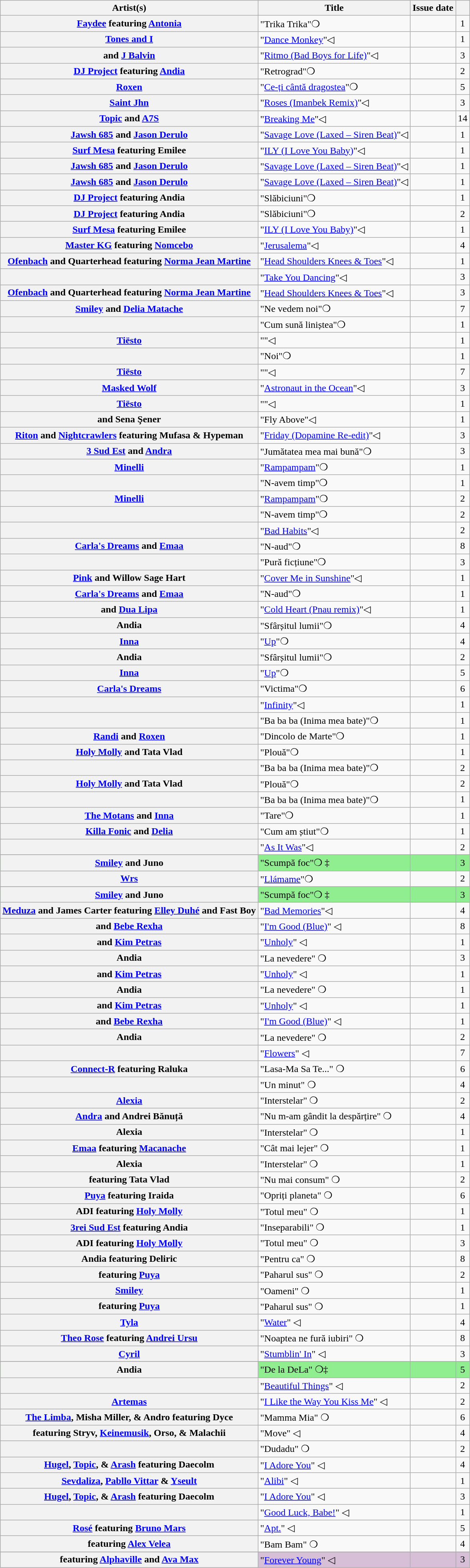<table class="sortable wikitable sortable plainrowheaders">
<tr>
<th scope="col">Artist(s)</th>
<th scope="col">Title</th>
<th scope="col">Issue date</th>
<th scope="col"></th>
</tr>
<tr>
<th scope="row"><a href='#'>Faydee</a> featuring <a href='#'>Antonia</a></th>
<td>"Trika Trika"❍</td>
<td></td>
<td style="text-align:center;">1</td>
</tr>
<tr>
<th scope="row"><a href='#'>Tones and I</a></th>
<td>"<a href='#'>Dance Monkey</a>"◁</td>
<td></td>
<td style="text-align:center;">1</td>
</tr>
<tr>
<th scope="row"> and <a href='#'>J Balvin</a></th>
<td>"<a href='#'>Ritmo (Bad Boys for Life)</a>"◁</td>
<td></td>
<td style="text-align:center;">3</td>
</tr>
<tr>
<th scope="row"><a href='#'>DJ Project</a> featuring <a href='#'>Andia</a></th>
<td>"Retrograd"❍</td>
<td></td>
<td style="text-align:center;">2</td>
</tr>
<tr>
<th scope="row"><a href='#'>Roxen</a></th>
<td>"<a href='#'>Ce-ți cântă dragostea</a>"❍</td>
<td></td>
<td style="text-align:center;">5</td>
</tr>
<tr>
<th scope="row"><a href='#'>Saint Jhn</a></th>
<td>"<a href='#'>Roses (Imanbek Remix)</a>"◁</td>
<td></td>
<td style="text-align:center;">3</td>
</tr>
<tr>
<th scope="row"><a href='#'>Topic</a> and <a href='#'>A7S</a></th>
<td>"<a href='#'>Breaking Me</a>"◁</td>
<td></td>
<td style="text-align:center;">14</td>
</tr>
<tr>
<th scope="row"><a href='#'>Jawsh 685</a> and <a href='#'>Jason Derulo</a></th>
<td>"<a href='#'>Savage Love (Laxed – Siren Beat)</a>"◁</td>
<td></td>
<td style="text-align:center;">1</td>
</tr>
<tr>
<th scope="row"><a href='#'>Surf Mesa</a> featuring Emilee</th>
<td>"<a href='#'>ILY (I Love You Baby)</a>"◁</td>
<td></td>
<td style="text-align:center;">1</td>
</tr>
<tr>
<th scope="row"><a href='#'>Jawsh 685</a> and <a href='#'>Jason Derulo</a></th>
<td>"<a href='#'>Savage Love (Laxed – Siren Beat)</a>"◁</td>
<td></td>
<td style="text-align:center;">1</td>
</tr>
<tr>
<th scope="row"><a href='#'>Jawsh 685</a> and <a href='#'>Jason Derulo</a></th>
<td>"<a href='#'>Savage Love (Laxed – Siren Beat)</a>"◁</td>
<td></td>
<td style="text-align:center;">1</td>
</tr>
<tr>
<th scope="row"><a href='#'>DJ Project</a> featuring Andia</th>
<td>"Slăbiciuni"❍</td>
<td></td>
<td style="text-align:center;">1</td>
</tr>
<tr>
<th scope="row"><a href='#'>DJ Project</a> featuring Andia</th>
<td>"Slăbiciuni"❍</td>
<td></td>
<td style="text-align:center;">2</td>
</tr>
<tr>
<th scope="row"><a href='#'>Surf Mesa</a> featuring Emilee</th>
<td>"<a href='#'>ILY (I Love You Baby)</a>"◁</td>
<td></td>
<td style="text-align:center;">1</td>
</tr>
<tr>
<th scope="row"><a href='#'>Master KG</a> featuring <a href='#'>Nomcebo</a></th>
<td>"<a href='#'>Jerusalema</a>"◁</td>
<td></td>
<td style="text-align:center;">4</td>
</tr>
<tr>
<th scope="row"><a href='#'>Ofenbach</a> and Quarterhead featuring <a href='#'>Norma Jean Martine</a></th>
<td>"<a href='#'>Head Shoulders Knees & Toes</a>"◁</td>
<td></td>
<td style="text-align:center;">1</td>
</tr>
<tr>
<th scope="row"></th>
<td>"<a href='#'>Take You Dancing</a>"◁</td>
<td></td>
<td style="text-align:center;">3</td>
</tr>
<tr>
<th scope="row"><a href='#'>Ofenbach</a> and Quarterhead featuring <a href='#'>Norma Jean Martine</a></th>
<td>"<a href='#'>Head Shoulders Knees & Toes</a>"◁</td>
<td></td>
<td style="text-align:center;">3</td>
</tr>
<tr>
<th scope="row"><a href='#'>Smiley</a> and <a href='#'>Delia Matache</a></th>
<td>"Ne vedem noi"❍</td>
<td></td>
<td style="text-align:center;">7</td>
</tr>
<tr>
<th scope="row"></th>
<td>"Cum sună liniștea"❍</td>
<td></td>
<td style="text-align:center;">1</td>
</tr>
<tr>
<th scope="row"><a href='#'>Tiësto</a></th>
<td>""◁</td>
<td></td>
<td style="text-align:center;">1</td>
</tr>
<tr>
<th scope="row"></th>
<td>"Noi"❍</td>
<td></td>
<td style="text-align:center;">1</td>
</tr>
<tr>
<th scope="row"><a href='#'>Tiësto</a></th>
<td>""◁</td>
<td></td>
<td style="text-align:center;">7</td>
</tr>
<tr>
<th scope="row"><a href='#'>Masked Wolf</a></th>
<td>"<a href='#'>Astronaut in the Ocean</a>"◁</td>
<td></td>
<td style="text-align:center;">3</td>
</tr>
<tr>
<th scope="row"><a href='#'>Tiësto</a></th>
<td>""◁</td>
<td></td>
<td style="text-align:center;">1</td>
</tr>
<tr>
<th scope="row"> and Sena Şener</th>
<td>"Fly Above"◁</td>
<td></td>
<td style="text-align:center;">1</td>
</tr>
<tr>
<th scope="row"><a href='#'>Riton</a> and <a href='#'>Nightcrawlers</a> featuring Mufasa & Hypeman</th>
<td>"<a href='#'>Friday (Dopamine Re-edit)</a>"◁</td>
<td></td>
<td style="text-align:center;">3</td>
</tr>
<tr>
<th scope="row"><a href='#'>3 Sud Est</a> and <a href='#'>Andra</a></th>
<td>"Jumătatea mea mai bună"❍</td>
<td></td>
<td style="text-align:center;">3</td>
</tr>
<tr>
<th scope="row"><a href='#'>Minelli</a></th>
<td>"<a href='#'>Rampampam</a>"❍</td>
<td></td>
<td style="text-align:center;">1</td>
</tr>
<tr>
<th scope="row"></th>
<td>"N-avem timp"❍</td>
<td></td>
<td style="text-align:center;">1</td>
</tr>
<tr>
<th scope="row"><a href='#'>Minelli</a></th>
<td>"<a href='#'>Rampampam</a>"❍</td>
<td></td>
<td style="text-align:center;">2</td>
</tr>
<tr>
<th scope="row"></th>
<td>"N-avem timp"❍</td>
<td></td>
<td style="text-align:center;">2</td>
</tr>
<tr>
<th scope="row"></th>
<td>"<a href='#'>Bad Habits</a>"◁</td>
<td></td>
<td style="text-align:center;">2</td>
</tr>
<tr>
<th scope="row"><a href='#'>Carla's Dreams</a> and <a href='#'>Emaa</a></th>
<td>"N-aud"❍</td>
<td></td>
<td style="text-align:center;">8</td>
</tr>
<tr>
<th scope="row"></th>
<td>"Pură ficțiune"❍</td>
<td></td>
<td style="text-align:center;">3</td>
</tr>
<tr>
<th scope="row"><a href='#'>Pink</a> and Willow Sage Hart</th>
<td>"<a href='#'>Cover Me in Sunshine</a>"◁</td>
<td></td>
<td style="text-align:center;">1</td>
</tr>
<tr>
<th scope="row"><a href='#'>Carla's Dreams</a> and <a href='#'>Emaa</a></th>
<td>"N-aud"❍</td>
<td></td>
<td style="text-align:center;">1</td>
</tr>
<tr>
<th scope="row"> and <a href='#'>Dua Lipa</a></th>
<td>"<a href='#'>Cold Heart (Pnau remix)</a>"◁</td>
<td></td>
<td style="text-align:center;">1</td>
</tr>
<tr>
<th scope="row">Andia</th>
<td>"Sfârșitul lumii"❍</td>
<td></td>
<td style="text-align:center;">4</td>
</tr>
<tr>
<th scope="row"><a href='#'>Inna</a></th>
<td>"<a href='#'>Up</a>"❍</td>
<td></td>
<td style="text-align:center;">4</td>
</tr>
<tr>
<th scope="row">Andia</th>
<td>"Sfârșitul lumii"❍</td>
<td></td>
<td style="text-align:center;">2</td>
</tr>
<tr>
<th scope="row"><a href='#'>Inna</a></th>
<td>"<a href='#'>Up</a>"❍</td>
<td></td>
<td style="text-align:center;">5</td>
</tr>
<tr>
<th scope="row"><a href='#'>Carla's Dreams</a></th>
<td>"Victima"❍</td>
<td></td>
<td style="text-align:center;">6</td>
</tr>
<tr>
<th scope="row"></th>
<td>"<a href='#'>Infinity</a>"◁</td>
<td></td>
<td style="text-align:center;">1</td>
</tr>
<tr>
<th scope="row"></th>
<td>"Ba ba ba (Inima mea bate)"❍</td>
<td></td>
<td style="text-align:center;">1</td>
</tr>
<tr>
<th scope="row"><a href='#'>Randi</a> and <a href='#'>Roxen</a></th>
<td>"Dincolo de Marte"❍</td>
<td></td>
<td style="text-align:center;">1</td>
</tr>
<tr>
<th scope="row"><a href='#'>Holy Molly</a> and Tata Vlad</th>
<td>"Plouă"❍</td>
<td></td>
<td style="text-align:center;">1</td>
</tr>
<tr>
<th scope="row"></th>
<td>"Ba ba ba (Inima mea bate)"❍</td>
<td></td>
<td style="text-align:center;">2</td>
</tr>
<tr>
<th scope="row"><a href='#'>Holy Molly</a> and Tata Vlad</th>
<td>"Plouă"❍</td>
<td></td>
<td style="text-align:center;">2</td>
</tr>
<tr>
<th scope="row"></th>
<td>"Ba ba ba (Inima mea bate)"❍</td>
<td></td>
<td style="text-align:center;">1</td>
</tr>
<tr>
<th scope="row"><a href='#'>The Motans</a> and <a href='#'>Inna</a></th>
<td>"Tare"❍</td>
<td></td>
<td style="text-align:center;">1</td>
</tr>
<tr>
<th scope="row"><a href='#'>Killa Fonic</a> and <a href='#'>Delia</a></th>
<td>"Cum am știut"❍</td>
<td></td>
<td style="text-align:center;">1</td>
</tr>
<tr>
<th scope="row"></th>
<td>"<a href='#'>As It Was</a>"◁</td>
<td></td>
<td style="text-align:center;">2</td>
</tr>
<tr>
</tr>
<tr style="background-color:lightgreen">
<th scope="row"><a href='#'>Smiley</a> and Juno</th>
<td>"Scumpă foc"❍ ‡</td>
<td></td>
<td style="text-align:center;">3</td>
</tr>
<tr>
<th scope="row"><a href='#'>Wrs</a></th>
<td>"<a href='#'>Llámame</a>"❍</td>
<td></td>
<td style="text-align:center;">2</td>
</tr>
<tr>
</tr>
<tr style="background-color:lightgreen">
<th scope="row"><a href='#'>Smiley</a> and Juno</th>
<td>"Scumpă foc"❍ ‡</td>
<td></td>
<td style="text-align:center;">3</td>
</tr>
<tr>
<th scope="row"><a href='#'>Meduza</a> and James Carter featuring <a href='#'>Elley Duhé</a> and Fast Boy</th>
<td>"<a href='#'>Bad Memories</a>"◁</td>
<td></td>
<td style="text-align:center;">4</td>
</tr>
<tr>
<th scope="row"> and <a href='#'>Bebe Rexha</a></th>
<td>"<a href='#'>I'm Good (Blue)</a>" ◁</td>
<td></td>
<td style="text-align:center;">8</td>
</tr>
<tr>
<th scope="row"> and <a href='#'>Kim Petras</a></th>
<td>"<a href='#'>Unholy</a>" ◁</td>
<td></td>
<td style="text-align:center;">1</td>
</tr>
<tr>
<th scope="row">Andia</th>
<td>"La nevedere" ❍</td>
<td></td>
<td style="text-align:center;">3</td>
</tr>
<tr>
<th scope="row"> and <a href='#'>Kim Petras</a></th>
<td>"<a href='#'>Unholy</a>" ◁</td>
<td></td>
<td style="text-align:center;">1</td>
</tr>
<tr>
<th scope="row">Andia</th>
<td>"La nevedere" ❍</td>
<td></td>
<td style="text-align:center;">1</td>
</tr>
<tr>
<th scope="row"> and <a href='#'>Kim Petras</a></th>
<td>"<a href='#'>Unholy</a>" ◁</td>
<td></td>
<td style="text-align:center;">1</td>
</tr>
<tr>
<th scope="row"> and <a href='#'>Bebe Rexha</a></th>
<td>"<a href='#'>I'm Good (Blue)</a>" ◁</td>
<td></td>
<td style="text-align:center;">1</td>
</tr>
<tr>
<th scope="row">Andia</th>
<td>"La nevedere" ❍</td>
<td></td>
<td style="text-align:center;">2</td>
</tr>
<tr>
<th scope="row"></th>
<td>"<a href='#'>Flowers</a>" ◁</td>
<td></td>
<td style="text-align:center;">7</td>
</tr>
<tr>
<th scope="row"><a href='#'>Connect-R</a> featuring Raluka</th>
<td>"Lasa-Ma Sa Te..." ❍</td>
<td></td>
<td style="text-align:center;">6</td>
</tr>
<tr>
<th scope="row"></th>
<td>"Un minut" ❍</td>
<td></td>
<td style="text-align:center;">4</td>
</tr>
<tr>
<th scope="row"><a href='#'>Alexia</a></th>
<td>"Interstelar" ❍</td>
<td></td>
<td style="text-align:center;">2</td>
</tr>
<tr>
<th scope="row"><a href='#'>Andra</a> and Andrei Bănuță</th>
<td>"Nu m-am gândit la despărțire" ❍</td>
<td></td>
<td style="text-align:center;">4</td>
</tr>
<tr>
<th scope="row">Alexia</th>
<td>"Interstelar" ❍</td>
<td></td>
<td style="text-align:center;">1</td>
</tr>
<tr>
<th scope="row"><a href='#'>Emaa</a> featuring <a href='#'>Macanache</a></th>
<td>"Cât mai lejer" ❍</td>
<td></td>
<td style="text-align:center;">1</td>
</tr>
<tr>
<th scope="row">Alexia</th>
<td>"Interstelar" ❍</td>
<td></td>
<td style="text-align:center;">1</td>
</tr>
<tr>
<th scope="row"> featuring Tata Vlad</th>
<td>"Nu mai consum" ❍</td>
<td></td>
<td style="text-align:center;">2</td>
</tr>
<tr>
<th scope="row"><a href='#'>Puya</a> featuring Iraida</th>
<td>"Opriți planeta" ❍</td>
<td></td>
<td style="text-align:center;">6</td>
</tr>
<tr>
<th scope="row">ADI featuring <a href='#'>Holy Molly</a></th>
<td>"Totul meu" ❍</td>
<td></td>
<td style="text-align:center;">1</td>
</tr>
<tr>
<th scope="row"><a href='#'>3rei Sud Est</a> featuring Andia</th>
<td>"Inseparabili" ❍</td>
<td></td>
<td style="text-align:center;">1</td>
</tr>
<tr>
<th scope="row">ADI featuring <a href='#'>Holy Molly</a></th>
<td>"Totul meu" ❍</td>
<td></td>
<td style="text-align:center;">3</td>
</tr>
<tr>
<th scope="row">Andia featuring Deliric</th>
<td>"Pentru ca" ❍</td>
<td></td>
<td style="text-align:center;">8</td>
</tr>
<tr>
<th scope="row"> featuring <a href='#'>Puya</a></th>
<td>"Paharul sus" ❍</td>
<td></td>
<td style="text-align:center;">2</td>
</tr>
<tr>
<th scope="row"><a href='#'>Smiley</a></th>
<td>"Oameni" ❍</td>
<td></td>
<td style="text-align:center;">1</td>
</tr>
<tr>
<th scope="row"> featuring <a href='#'>Puya</a></th>
<td>"Paharul sus" ❍</td>
<td></td>
<td style="text-align:center;">1</td>
</tr>
<tr>
<th scope="row"><a href='#'>Tyla</a></th>
<td>"<a href='#'>Water</a>" ◁</td>
<td></td>
<td style="text-align:center;">4</td>
</tr>
<tr>
<th scope="row"><a href='#'>Theo Rose</a> featuring <a href='#'>Andrei Ursu</a></th>
<td>"Noaptea ne fură iubiri" ❍</td>
<td></td>
<td style="text-align:center;">8</td>
</tr>
<tr>
<th scope="row"><a href='#'>Cyril</a></th>
<td>"<a href='#'>Stumblin' In</a>" ◁</td>
<td></td>
<td style="text-align:center;">3</td>
</tr>
<tr>
</tr>
<tr style="background-color:lightgreen">
<th scope="row">Andia</th>
<td>"De la DeLa" ❍‡</td>
<td></td>
<td style="text-align:center;">5</td>
</tr>
<tr>
<th scope="row"></th>
<td>"<a href='#'>Beautiful Things</a>" ◁</td>
<td></td>
<td style="text-align:center;">2</td>
</tr>
<tr>
<th scope="row"><a href='#'>Artemas</a></th>
<td>"<a href='#'>I Like the Way You Kiss Me</a>" ◁</td>
<td></td>
<td style="text-align:center;">2</td>
</tr>
<tr>
<th scope="row"><a href='#'>The Limba</a>, Misha Miller, & Andro featuring Dyce</th>
<td>"Mamma Mia" ❍</td>
<td></td>
<td style="text-align:center;">6</td>
</tr>
<tr>
<th scope="row"> featuring Stryv, <a href='#'>Keinemusik</a>, Orso, & Malachii</th>
<td>"Move" ◁</td>
<td></td>
<td style="text-align:center;">4</td>
</tr>
<tr>
<th scope="row"></th>
<td>"Dudadu" ❍</td>
<td></td>
<td style="text-align:center;">2</td>
</tr>
<tr>
<th scope="row"><a href='#'>Hugel</a>, <a href='#'>Topic</a>, & <a href='#'>Arash</a> featuring Daecolm</th>
<td>"<a href='#'>I Adore You</a>" ◁</td>
<td></td>
<td style="text-align:center;">4</td>
</tr>
<tr>
<th scope="row"><a href='#'>Sevdaliza</a>, <a href='#'>Pabllo Vittar</a> & <a href='#'>Yseult</a></th>
<td>"<a href='#'>Alibi</a>" ◁</td>
<td></td>
<td style="text-align:center;">1</td>
</tr>
<tr>
<th scope="row"><a href='#'>Hugel</a>, <a href='#'>Topic</a>, & <a href='#'>Arash</a> featuring Daecolm</th>
<td>"<a href='#'>I Adore You</a>" ◁</td>
<td></td>
<td style="text-align:center;">3</td>
</tr>
<tr>
<th scope="row"></th>
<td>"<a href='#'>Good Luck, Babe!</a>" ◁</td>
<td></td>
<td style="text-align:center;">1</td>
</tr>
<tr>
<th scope="row"><a href='#'>Rosé</a> featuring <a href='#'>Bruno Mars</a></th>
<td>"<a href='#'>Apt.</a>" ◁</td>
<td></td>
<td style="text-align:center;">5</td>
</tr>
<tr>
<th scope="row"> featuring <a href='#'>Alex Velea</a></th>
<td>"Bam Bam" ❍</td>
<td></td>
<td style="text-align:center;">4</td>
</tr>
<tr>
</tr>
<tr style="background-color:#D8BFD8">
<th scope="row"> featuring <a href='#'>Alphaville</a> and <a href='#'>Ava Max</a></th>
<td>"<a href='#'>Forever Young</a>" ◁</td>
<td></td>
<td style="text-align:center;">3</td>
</tr>
</table>
